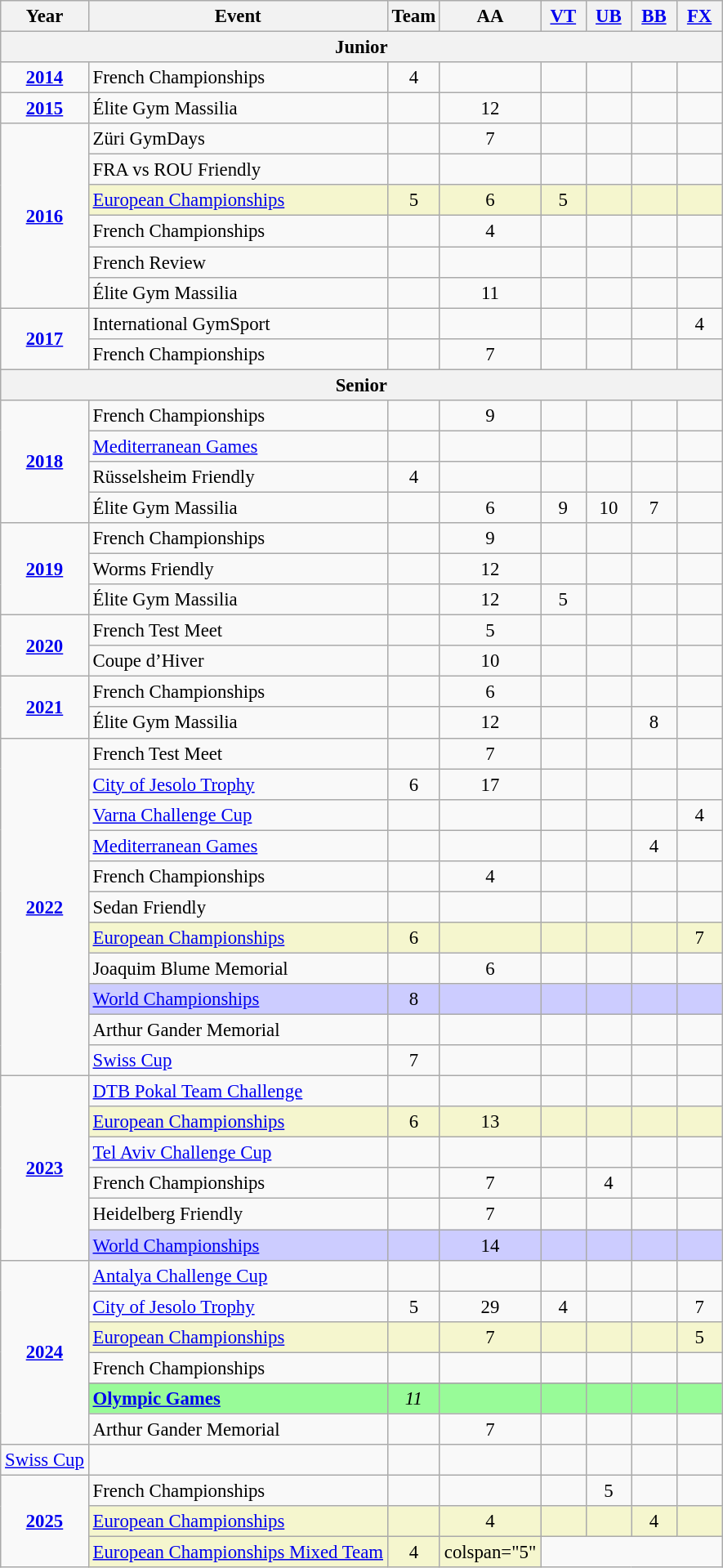<table class="wikitable" style="text-align:center; font-size:95%;">
<tr>
<th align="center">Year</th>
<th align="center">Event</th>
<th style="width:30px;">Team</th>
<th style="width:30px;">AA</th>
<th style="width:30px;"><a href='#'>VT</a></th>
<th style="width:30px;"><a href='#'>UB</a></th>
<th style="width:30px;"><a href='#'>BB</a></th>
<th style="width:30px;"><a href='#'>FX</a></th>
</tr>
<tr>
<th colspan="8">Junior</th>
</tr>
<tr>
<td rowspan="1"><strong><a href='#'>2014</a></strong></td>
<td align=left>French Championships</td>
<td>4</td>
<td></td>
<td></td>
<td></td>
<td></td>
<td></td>
</tr>
<tr>
<td rowspan="1"><strong><a href='#'>2015</a></strong></td>
<td align=left>Élite Gym Massilia</td>
<td></td>
<td>12</td>
<td></td>
<td></td>
<td></td>
<td></td>
</tr>
<tr>
<td rowspan="6"><strong><a href='#'>2016</a></strong></td>
<td align=left>Züri GymDays</td>
<td></td>
<td>7</td>
<td></td>
<td></td>
<td></td>
<td></td>
</tr>
<tr>
<td align=left>FRA vs ROU Friendly</td>
<td></td>
<td></td>
<td></td>
<td></td>
<td></td>
<td></td>
</tr>
<tr bgcolor=#F5F6CE>
<td align=left><a href='#'>European Championships</a></td>
<td>5</td>
<td>6</td>
<td>5</td>
<td></td>
<td></td>
<td></td>
</tr>
<tr>
<td align=left>French Championships</td>
<td></td>
<td>4</td>
<td></td>
<td></td>
<td></td>
<td></td>
</tr>
<tr>
<td align=left>French Review</td>
<td></td>
<td></td>
<td></td>
<td></td>
<td></td>
<td></td>
</tr>
<tr>
<td align=left>Élite Gym Massilia</td>
<td></td>
<td>11</td>
<td></td>
<td></td>
<td></td>
<td></td>
</tr>
<tr>
<td rowspan="2"><strong><a href='#'>2017</a></strong></td>
<td align=left>International GymSport</td>
<td></td>
<td></td>
<td></td>
<td></td>
<td></td>
<td>4</td>
</tr>
<tr>
<td align=left>French Championships</td>
<td></td>
<td>7</td>
<td></td>
<td></td>
<td></td>
<td></td>
</tr>
<tr>
<th colspan="8">Senior</th>
</tr>
<tr>
<td rowspan="4"><strong><a href='#'>2018</a></strong></td>
<td align=left>French Championships</td>
<td></td>
<td>9</td>
<td></td>
<td></td>
<td></td>
<td></td>
</tr>
<tr>
<td align=left><a href='#'>Mediterranean Games</a></td>
<td></td>
<td></td>
<td></td>
<td></td>
<td></td>
<td></td>
</tr>
<tr>
<td align=left>Rüsselsheim Friendly</td>
<td>4</td>
<td></td>
<td></td>
<td></td>
<td></td>
<td></td>
</tr>
<tr>
<td align=left>Élite Gym Massilia</td>
<td></td>
<td>6</td>
<td>9</td>
<td>10</td>
<td>7</td>
<td></td>
</tr>
<tr>
<td rowspan="3"><strong><a href='#'>2019</a></strong></td>
<td align=left>French Championships</td>
<td></td>
<td>9</td>
<td></td>
<td></td>
<td></td>
<td></td>
</tr>
<tr>
<td align=left>Worms Friendly</td>
<td></td>
<td>12</td>
<td></td>
<td></td>
<td></td>
<td></td>
</tr>
<tr>
<td align=left>Élite Gym Massilia</td>
<td></td>
<td>12</td>
<td>5</td>
<td></td>
<td></td>
<td></td>
</tr>
<tr>
<td rowspan="2"><strong><a href='#'>2020</a></strong></td>
<td align=left>French Test Meet</td>
<td></td>
<td>5</td>
<td></td>
<td></td>
<td></td>
<td></td>
</tr>
<tr>
<td align=left>Coupe d’Hiver</td>
<td></td>
<td>10</td>
<td></td>
<td></td>
<td></td>
<td></td>
</tr>
<tr>
<td rowspan="2"><strong><a href='#'>2021</a></strong></td>
<td align=left>French Championships</td>
<td></td>
<td>6</td>
<td></td>
<td></td>
<td></td>
<td></td>
</tr>
<tr>
<td align=left>Élite Gym Massilia</td>
<td></td>
<td>12</td>
<td></td>
<td></td>
<td>8</td>
<td></td>
</tr>
<tr>
<td rowspan="11"><strong><a href='#'>2022</a></strong></td>
<td align=left>French Test Meet</td>
<td></td>
<td>7</td>
<td></td>
<td></td>
<td></td>
<td></td>
</tr>
<tr>
<td align=left><a href='#'>City of Jesolo Trophy</a></td>
<td>6</td>
<td>17</td>
<td></td>
<td></td>
<td></td>
<td></td>
</tr>
<tr>
<td align=left><a href='#'>Varna Challenge Cup</a></td>
<td></td>
<td></td>
<td></td>
<td></td>
<td></td>
<td>4</td>
</tr>
<tr>
<td align=left><a href='#'>Mediterranean Games</a></td>
<td></td>
<td></td>
<td></td>
<td></td>
<td>4</td>
<td></td>
</tr>
<tr>
<td align=left>French Championships</td>
<td></td>
<td>4</td>
<td></td>
<td></td>
<td></td>
<td></td>
</tr>
<tr>
<td align=left>Sedan Friendly</td>
<td></td>
<td></td>
<td></td>
<td></td>
<td></td>
<td></td>
</tr>
<tr bgcolor=#F5F6CE>
<td align=left><a href='#'>European Championships</a></td>
<td>6</td>
<td></td>
<td></td>
<td></td>
<td></td>
<td>7</td>
</tr>
<tr>
<td align=left>Joaquim Blume Memorial</td>
<td></td>
<td>6</td>
<td></td>
<td></td>
<td></td>
<td></td>
</tr>
<tr bgcolor=#CCCCFF>
<td align=left><a href='#'>World Championships</a></td>
<td>8</td>
<td></td>
<td></td>
<td></td>
<td></td>
<td></td>
</tr>
<tr>
<td align=left>Arthur Gander Memorial</td>
<td></td>
<td></td>
<td></td>
<td></td>
<td></td>
<td></td>
</tr>
<tr>
<td align=left><a href='#'>Swiss Cup</a></td>
<td>7</td>
<td></td>
<td></td>
<td></td>
<td></td>
<td></td>
</tr>
<tr>
<td rowspan="6"><strong><a href='#'>2023</a></strong></td>
<td align=left><a href='#'>DTB Pokal Team Challenge</a></td>
<td></td>
<td></td>
<td></td>
<td></td>
<td></td>
<td></td>
</tr>
<tr bgcolor=#F5F6CE>
<td align=left><a href='#'>European Championships</a></td>
<td>6</td>
<td>13</td>
<td></td>
<td></td>
<td></td>
<td></td>
</tr>
<tr>
<td align=left><a href='#'>Tel Aviv Challenge Cup</a></td>
<td></td>
<td></td>
<td></td>
<td></td>
<td></td>
<td></td>
</tr>
<tr>
<td align=left>French Championships</td>
<td></td>
<td>7</td>
<td></td>
<td>4</td>
<td></td>
<td></td>
</tr>
<tr>
<td align=left>Heidelberg Friendly</td>
<td></td>
<td>7</td>
<td></td>
<td></td>
<td></td>
<td></td>
</tr>
<tr bgcolor=#CCCCFF>
<td align=left><a href='#'>World Championships</a></td>
<td></td>
<td>14</td>
<td></td>
<td></td>
<td></td>
<td></td>
</tr>
<tr>
<td rowspan="7"><strong><a href='#'>2024</a></strong></td>
<td align=left><a href='#'>Antalya Challenge Cup</a></td>
<td></td>
<td></td>
<td></td>
<td></td>
<td></td>
<td></td>
</tr>
<tr>
<td align=left><a href='#'>City of Jesolo Trophy</a></td>
<td>5</td>
<td>29</td>
<td>4</td>
<td></td>
<td></td>
<td>7</td>
</tr>
<tr bgcolor=#F5F6CE>
<td align=left><a href='#'>European Championships</a></td>
<td></td>
<td>7</td>
<td></td>
<td></td>
<td></td>
<td>5</td>
</tr>
<tr>
<td align=left>French Championships</td>
<td></td>
<td></td>
<td></td>
<td></td>
<td></td>
<td></td>
</tr>
<tr>
</tr>
<tr bgcolor=98FB98>
<td align=left><strong><a href='#'>Olympic Games</a></strong></td>
<td><em>11</em></td>
<td></td>
<td></td>
<td></td>
<td></td>
<td></td>
</tr>
<tr>
<td align=left>Arthur Gander Memorial</td>
<td></td>
<td>7</td>
<td></td>
<td></td>
<td></td>
<td></td>
</tr>
<tr>
<td align=left><a href='#'>Swiss Cup</a></td>
<td></td>
<td></td>
<td></td>
<td></td>
<td></td>
<td></td>
</tr>
<tr>
<td rowspan="3"><strong><a href='#'>2025</a></strong></td>
<td align=left>French Championships</td>
<td></td>
<td></td>
<td></td>
<td>5</td>
<td></td>
<td></td>
</tr>
<tr bgcolor=#F5F6CE>
<td align=left><a href='#'>European Championships</a></td>
<td></td>
<td>4</td>
<td></td>
<td></td>
<td>4</td>
<td></td>
</tr>
<tr bgcolor=#F5F6CE>
<td align=left><a href='#'>European Championships Mixed Team</a></td>
<td>4</td>
<td>colspan="5" </td>
</tr>
</table>
